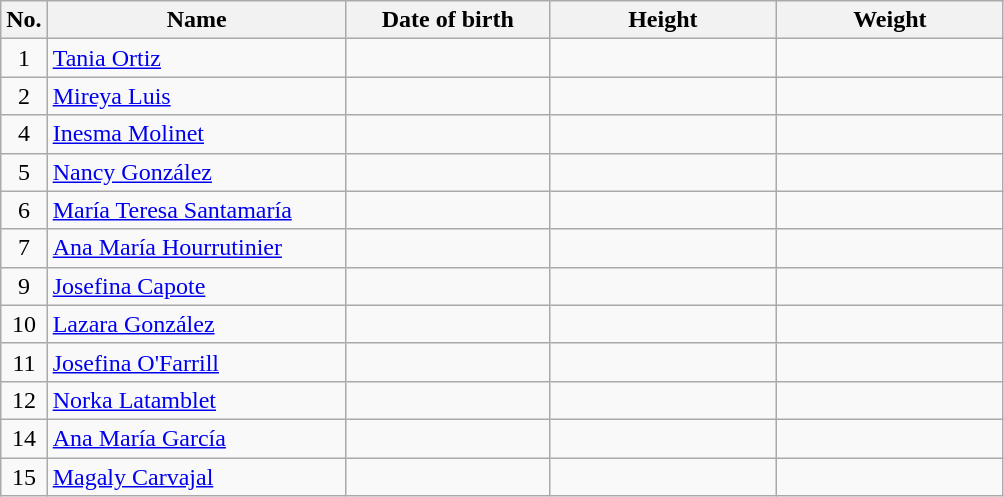<table class=wikitable sortable style=text-align:center;>
<tr>
<th>No.</th>
<th style=width:12em>Name</th>
<th style=width:8em>Date of birth</th>
<th style=width:9em>Height</th>
<th style=width:9em>Weight</th>
</tr>
<tr>
<td>1</td>
<td align=left><a href='#'>Tania Ortiz</a></td>
<td></td>
<td></td>
<td></td>
</tr>
<tr>
<td>2</td>
<td align=left><a href='#'>Mireya Luis</a></td>
<td></td>
<td></td>
<td></td>
</tr>
<tr>
<td>4</td>
<td align=left><a href='#'>Inesma Molinet</a></td>
<td></td>
<td></td>
<td></td>
</tr>
<tr>
<td>5</td>
<td align=left><a href='#'>Nancy González</a></td>
<td></td>
<td></td>
<td></td>
</tr>
<tr>
<td>6</td>
<td align=left><a href='#'>María Teresa Santamaría</a></td>
<td></td>
<td></td>
<td></td>
</tr>
<tr>
<td>7</td>
<td align=left><a href='#'>Ana María Hourrutinier</a></td>
<td></td>
<td></td>
<td></td>
</tr>
<tr>
<td>9</td>
<td align=left><a href='#'>Josefina Capote</a></td>
<td></td>
<td></td>
<td></td>
</tr>
<tr>
<td>10</td>
<td align=left><a href='#'>Lazara González</a></td>
<td></td>
<td></td>
<td></td>
</tr>
<tr>
<td>11</td>
<td align=left><a href='#'>Josefina O'Farrill</a></td>
<td></td>
<td></td>
<td></td>
</tr>
<tr>
<td>12</td>
<td align=left><a href='#'>Norka Latamblet</a></td>
<td></td>
<td></td>
<td></td>
</tr>
<tr>
<td>14</td>
<td align=left><a href='#'>Ana María García</a></td>
<td></td>
<td></td>
<td></td>
</tr>
<tr>
<td>15</td>
<td align=left><a href='#'>Magaly Carvajal</a></td>
<td></td>
<td></td>
<td></td>
</tr>
</table>
